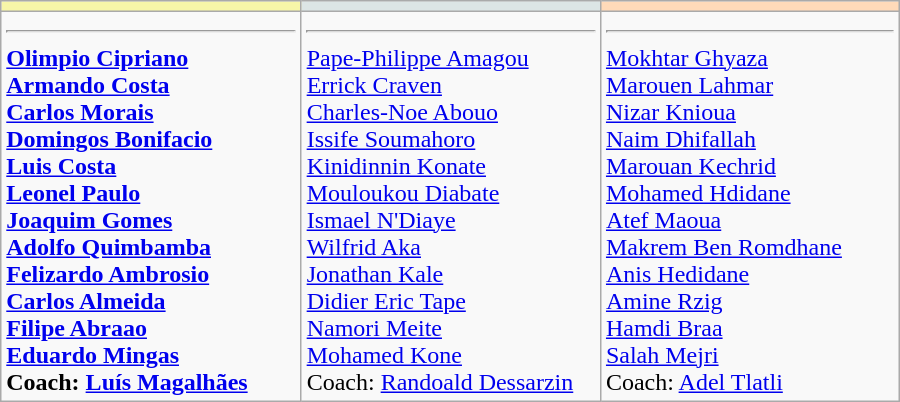<table border="1" cellpadding="2" width="600" class="wikitable">
<tr>
<td !align="center" width="200" bgcolor="#F7F6A8"><strong></strong></td>
<td !align="center" width="200" bgcolor="#DCE5E5"><strong></strong></td>
<td !align="center" width="200" bgcolor="#FFDAB9"><strong></strong></td>
</tr>
<tr valign=top>
<td><strong> <hr> <a href='#'>Olimpio Cipriano</a> <br> <a href='#'>Armando Costa</a> <br> <a href='#'>Carlos Morais</a> <br> <a href='#'>Domingos Bonifacio</a> <br> <a href='#'>Luis Costa</a> <br> <a href='#'>Leonel Paulo</a> <br> <a href='#'>Joaquim Gomes</a> <br> <a href='#'>Adolfo Quimbamba</a> <br> <a href='#'>Felizardo Ambrosio</a> <br> <a href='#'>Carlos Almeida</a> <br> <a href='#'>Filipe Abraao</a> <br> <a href='#'>Eduardo Mingas</a> <br> Coach: <a href='#'>Luís Magalhães</a></strong></td>
<td> <hr> <a href='#'>Pape-Philippe Amagou</a> <br> <a href='#'>Errick Craven</a> <br> <a href='#'>Charles-Noe Abouo</a> <br> <a href='#'>Issife Soumahoro</a> <br> <a href='#'>Kinidinnin Konate</a> <br> <a href='#'>Mouloukou Diabate</a> <br> <a href='#'>Ismael N'Diaye</a> <br> <a href='#'>Wilfrid Aka</a> <br> <a href='#'>Jonathan Kale</a> <br> <a href='#'>Didier Eric Tape</a> <br> <a href='#'>Namori Meite</a> <br> <a href='#'>Mohamed Kone</a> <br> Coach: <a href='#'>Randoald Dessarzin</a></td>
<td> <hr> <a href='#'>Mokhtar Ghyaza</a> <br> <a href='#'>Marouen Lahmar</a> <br> <a href='#'>Nizar Knioua</a> <br> <a href='#'>Naim Dhifallah</a> <br> <a href='#'>Marouan Kechrid</a> <br> <a href='#'>Mohamed Hdidane</a> <br> <a href='#'>Atef Maoua</a> <br> <a href='#'>Makrem Ben Romdhane</a> <br> <a href='#'>Anis Hedidane</a> <br> <a href='#'>Amine Rzig</a> <br> <a href='#'>Hamdi Braa</a> <br> <a href='#'>Salah Mejri</a> <br> Coach: <a href='#'>Adel Tlatli</a></td>
</tr>
</table>
